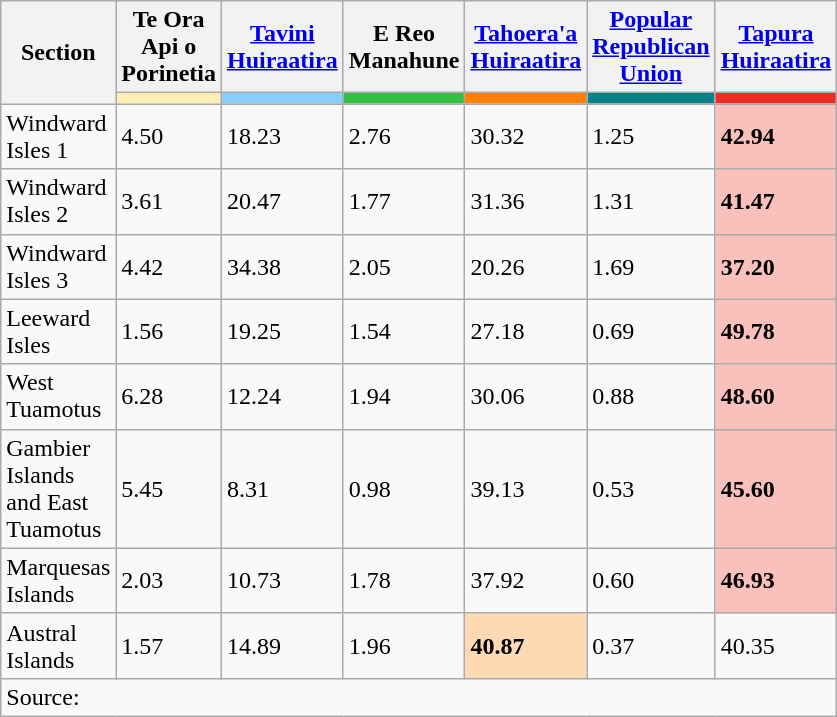<table class="wikitable sortable">
<tr>
<th scope="col" style="width:60px;" rowspan=2>Section</th>
<th scope="col" style="width:60px;">Te Ora Api o Porinetia</th>
<th scope="col" style="width:60px;"><a href='#'>Tavini Huiraatira</a></th>
<th scope="col" style="width:60px;">E Reo Manahune</th>
<th scope="col" style="width:60px;"><a href='#'>Tahoera'a Huiraatira</a></th>
<th scope="col" style="width:60px;"><a href='#'>Popular Republican Union</a></th>
<th scope="col" style="width:60px;"><a href='#'>Tapura Huiraatira</a></th>
</tr>
<tr>
<th style="background:#FEEEB3"></th>
<th style="background:#87CEFA"></th>
<th style="background:#34C045"></th>
<th style="background:#FF7F00"></th>
<th style="background:#088189"></th>
<th style="background:#EE2C21"></th>
</tr>
<tr>
<td>Windward Isles 1</td>
<td>4.50</td>
<td>18.23</td>
<td>2.76</td>
<td>30.32</td>
<td>1.25</td>
<td bgcolor=#fac0bc><strong>42.94</strong></td>
</tr>
<tr>
<td>Windward Isles 2</td>
<td>3.61</td>
<td>20.47</td>
<td>1.77</td>
<td>31.36</td>
<td>1.31</td>
<td bgcolor=#fac0bc><strong>41.47</strong></td>
</tr>
<tr>
<td>Windward Isles 3</td>
<td>4.42</td>
<td>34.38</td>
<td>2.05</td>
<td>20.26</td>
<td>1.69</td>
<td bgcolor=#fac0bc><strong>37.20</strong></td>
</tr>
<tr>
<td>Leeward Isles</td>
<td>1.56</td>
<td>19.25</td>
<td>1.54</td>
<td>27.18</td>
<td>0.69</td>
<td bgcolor=#fac0bc><strong>49.78</strong></td>
</tr>
<tr>
<td>West Tuamotus</td>
<td>6.28</td>
<td>12.24</td>
<td>1.94</td>
<td>30.06</td>
<td>0.88</td>
<td bgcolor=#fac0bc><strong>48.60</strong></td>
</tr>
<tr>
<td>Gambier Islands and East Tuamotus</td>
<td>5.45</td>
<td>8.31</td>
<td>0.98</td>
<td>39.13</td>
<td>0.53</td>
<td bgcolor=#fac0bc><strong>45.60</strong></td>
</tr>
<tr>
<td>Marquesas Islands</td>
<td>2.03</td>
<td>10.73</td>
<td>1.78</td>
<td>37.92</td>
<td>0.60</td>
<td bgcolor=#fac0bc><strong>46.93</strong></td>
</tr>
<tr>
<td>Austral Islands</td>
<td>1.57</td>
<td>14.89</td>
<td>1.96</td>
<td bgcolor=#ffd9b3><strong>40.87</strong></td>
<td>0.37</td>
<td>40.35</td>
</tr>
<tr>
<td align=left colspan=7>Source:  </td>
</tr>
</table>
